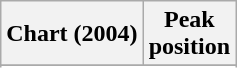<table class="wikitable sortable plainrowheaders">
<tr>
<th>Chart (2004)</th>
<th>Peak<br>position</th>
</tr>
<tr>
</tr>
<tr>
</tr>
<tr>
</tr>
<tr>
</tr>
<tr>
</tr>
<tr>
</tr>
<tr>
</tr>
<tr>
</tr>
</table>
